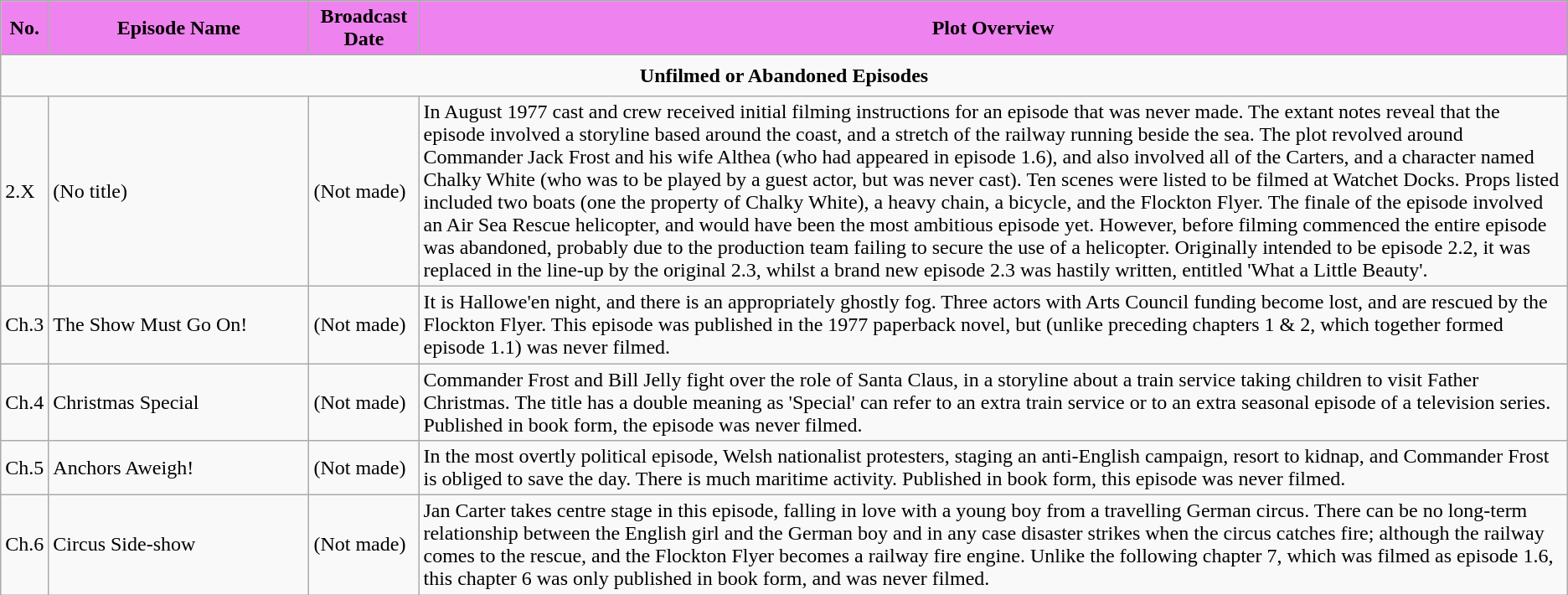<table class="wikitable">
<tr>
<th style="background:violet; color:black" width="30">No.</th>
<th style="background:violet; color:black" width="200">Episode Name</th>
<th style="background:violet; color:black" width="80">Broadcast Date</th>
<th style="background:violet; color:black">Plot Overview</th>
</tr>
<tr>
<td colspan="4" align="center" height=25><strong>Unfilmed or Abandoned Episodes</strong></td>
</tr>
<tr>
<td>2.X</td>
<td>(No title)</td>
<td>(Not made)</td>
<td>In August 1977 cast and crew received initial filming instructions for an episode that was never made. The extant notes reveal that the episode involved a storyline based around the coast, and a stretch of the railway running beside the sea. The plot revolved around Commander Jack Frost and his wife Althea (who had appeared in episode 1.6), and also involved all of the Carters, and a character named Chalky White (who was to be played by a guest actor, but was never cast). Ten scenes were listed to be filmed at Watchet Docks. Props listed included two boats (one the property of Chalky White), a heavy chain, a bicycle, and the Flockton Flyer. The finale of the episode involved an Air Sea Rescue helicopter, and would have been the most ambitious episode yet. However, before filming commenced the entire episode was abandoned, probably due to the production team failing to secure the use of a helicopter. Originally intended to be episode 2.2, it was replaced in the line-up by the original 2.3, whilst a brand new episode 2.3 was hastily written, entitled 'What a Little Beauty'.</td>
</tr>
<tr>
<td>Ch.3</td>
<td>The Show Must Go On!</td>
<td>(Not made)</td>
<td>It is Hallowe'en night, and there is an appropriately ghostly fog. Three actors with Arts Council funding become lost, and are rescued by the Flockton Flyer. This episode was published in the 1977 paperback novel, but (unlike preceding chapters 1 & 2, which together formed episode 1.1) was never filmed.</td>
</tr>
<tr>
<td>Ch.4</td>
<td>Christmas Special</td>
<td>(Not made)</td>
<td>Commander Frost and Bill Jelly fight over the role of Santa Claus, in a storyline about a train service taking children to visit Father Christmas. The title has a double meaning as 'Special' can refer to an extra train service or to an extra seasonal episode of a television series. Published in book form, the episode was never filmed.</td>
</tr>
<tr>
<td>Ch.5</td>
<td>Anchors Aweigh!</td>
<td>(Not made)</td>
<td>In the most overtly political episode, Welsh nationalist protesters, staging an anti-English campaign, resort to kidnap, and Commander Frost is obliged to save the day. There is much maritime activity. Published in book form, this episode was never filmed.</td>
</tr>
<tr>
<td>Ch.6</td>
<td>Circus Side-show</td>
<td>(Not made)</td>
<td>Jan Carter takes centre stage in this episode, falling in love with a young boy from a travelling German circus. There can be no long-term relationship between the English girl and the German boy and in any case disaster strikes when the circus catches fire; although the railway comes to the rescue, and the Flockton Flyer becomes a railway fire engine. Unlike the following chapter 7, which was filmed as episode 1.6, this chapter 6 was only published in book form, and was never filmed.</td>
</tr>
</table>
